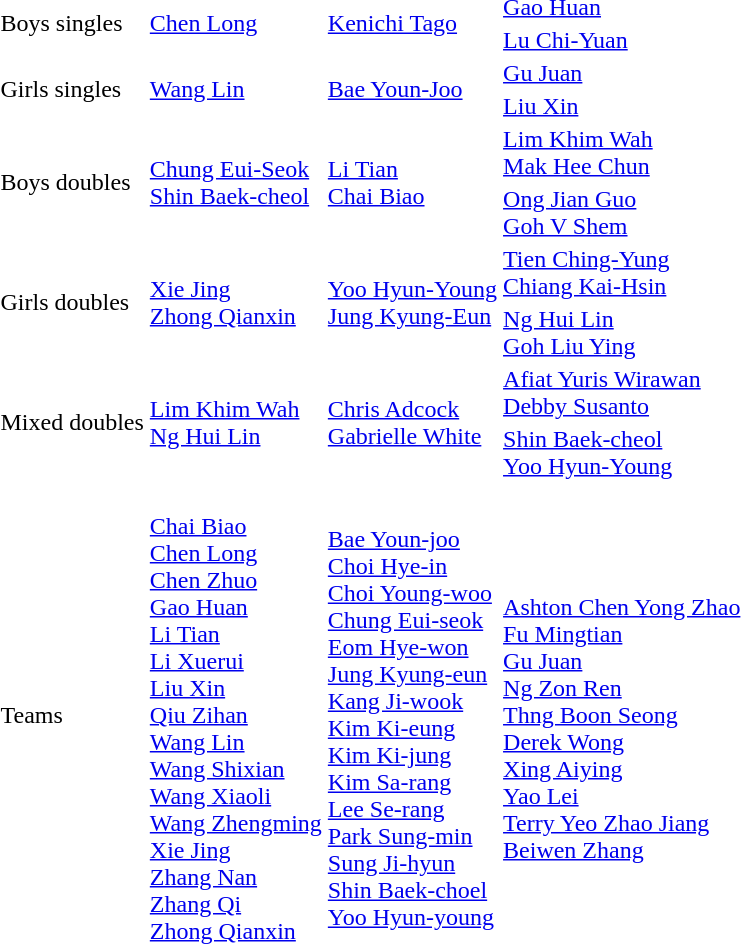<table>
<tr>
<td rowspan=2>Boys singles</td>
<td rowspan=2><span></span> <a href='#'>Chen Long</a></td>
<td rowspan=2><span></span> <a href='#'>Kenichi Tago</a></td>
<td><span></span> <a href='#'>Gao Huan</a></td>
</tr>
<tr>
<td><span></span> <a href='#'>Lu Chi-Yuan</a></td>
</tr>
<tr>
<td rowspan=2>Girls singles</td>
<td rowspan=2><span></span> <a href='#'>Wang Lin</a></td>
<td rowspan=2><span></span> <a href='#'>Bae Youn-Joo</a></td>
<td><span></span> <a href='#'>Gu Juan</a></td>
</tr>
<tr>
<td><span></span> <a href='#'>Liu Xin</a></td>
</tr>
<tr>
<td rowspan=2>Boys doubles</td>
<td rowspan=2><span></span> <a href='#'>Chung Eui-Seok</a><br> <span></span> <a href='#'>Shin Baek-cheol</a></td>
<td rowspan=2><span></span> <a href='#'>Li Tian</a><br> <span></span> <a href='#'>Chai Biao</a></td>
<td><span></span> <a href='#'>Lim Khim Wah</a><br> <span></span> <a href='#'>Mak Hee Chun</a></td>
</tr>
<tr>
<td><span></span> <a href='#'>Ong Jian Guo</a><br> <span></span> <a href='#'>Goh V Shem</a></td>
</tr>
<tr>
<td rowspan=2>Girls doubles</td>
<td rowspan=2><span></span> <a href='#'>Xie Jing</a><br> <span></span> <a href='#'>Zhong Qianxin</a></td>
<td rowspan=2><span></span> <a href='#'>Yoo Hyun-Young</a><br> <span></span> <a href='#'>Jung Kyung-Eun</a></td>
<td><span></span> <a href='#'>Tien Ching-Yung</a><br> <span></span> <a href='#'>Chiang Kai-Hsin</a></td>
</tr>
<tr>
<td><span></span> <a href='#'>Ng Hui Lin</a><br> <span></span> <a href='#'>Goh Liu Ying</a></td>
</tr>
<tr>
<td rowspan=2>Mixed doubles</td>
<td rowspan=2><span></span> <a href='#'>Lim Khim Wah</a><br> <span></span> <a href='#'>Ng Hui Lin</a></td>
<td rowspan=2><span></span> <a href='#'>Chris Adcock</a><br> <span></span> <a href='#'>Gabrielle White</a></td>
<td><span></span> <a href='#'>Afiat Yuris Wirawan</a><br> <span></span> <a href='#'>Debby Susanto</a></td>
</tr>
<tr>
<td><span></span> <a href='#'>Shin Baek-cheol</a><br> <span></span> <a href='#'>Yoo Hyun-Young</a></td>
</tr>
<tr>
<td>Teams</td>
<td><br><a href='#'>Chai Biao</a><br><a href='#'>Chen Long</a><br><a href='#'>Chen Zhuo</a><br><a href='#'>Gao Huan</a><br><a href='#'>Li Tian</a><br><a href='#'>Li Xuerui</a><br><a href='#'>Liu Xin</a><br><a href='#'>Qiu Zihan</a><br><a href='#'>Wang Lin</a><br><a href='#'>Wang Shixian</a><br><a href='#'>Wang Xiaoli</a><br><a href='#'>Wang Zhengming</a><br><a href='#'>Xie Jing</a><br><a href='#'>Zhang Nan</a><br><a href='#'>Zhang Qi</a><br><a href='#'>Zhong Qianxin</a></td>
<td><br><a href='#'>Bae Youn-joo</a><br><a href='#'>Choi Hye-in</a><br><a href='#'>Choi Young-woo</a><br><a href='#'>Chung Eui-seok</a><br><a href='#'>Eom Hye-won</a><br><a href='#'>Jung Kyung-eun</a><br><a href='#'>Kang Ji-wook</a><br><a href='#'>Kim Ki-eung</a><br><a href='#'>Kim Ki-jung</a><br><a href='#'>Kim Sa-rang</a><br><a href='#'>Lee Se-rang</a><br><a href='#'>Park Sung-min</a><br><a href='#'>Sung Ji-hyun</a><br><a href='#'>Shin Baek-choel</a><br><a href='#'>Yoo Hyun-young</a></td>
<td><br><a href='#'>Ashton Chen Yong Zhao</a><br><a href='#'>Fu Mingtian</a><br><a href='#'>Gu Juan</a><br><a href='#'>Ng Zon Ren</a><br><a href='#'>Thng Boon Seong</a><br><a href='#'>Derek Wong</a><br><a href='#'>Xing Aiying</a><br><a href='#'>Yao Lei</a><br><a href='#'>Terry Yeo Zhao Jiang</a><br><a href='#'>Beiwen Zhang</a></td>
</tr>
</table>
